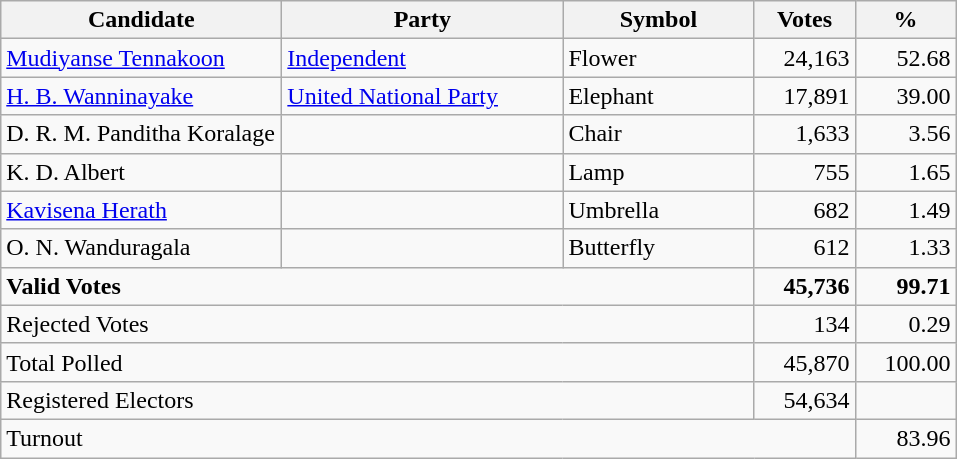<table class="wikitable" border="1" style="text-align:right;">
<tr>
<th align=left width="180">Candidate</th>
<th align=left width="180">Party</th>
<th align=left width="120">Symbol</th>
<th align=left width="60">Votes</th>
<th align=left width="60">%</th>
</tr>
<tr>
<td align=left><a href='#'>Mudiyanse Tennakoon</a></td>
<td align=left><a href='#'>Independent</a></td>
<td align=left>Flower</td>
<td>24,163</td>
<td>52.68</td>
</tr>
<tr>
<td align=left><a href='#'>H. B. Wanninayake</a></td>
<td align=left><a href='#'>United National Party</a></td>
<td align=left>Elephant</td>
<td>17,891</td>
<td>39.00</td>
</tr>
<tr>
<td align=left>D. R. M. Panditha Koralage</td>
<td></td>
<td align=left>Chair</td>
<td>1,633</td>
<td>3.56</td>
</tr>
<tr>
<td align=left>K. D. Albert</td>
<td></td>
<td align=left>Lamp</td>
<td>755</td>
<td>1.65</td>
</tr>
<tr>
<td align=left><a href='#'>Kavisena Herath</a></td>
<td></td>
<td align=left>Umbrella</td>
<td>682</td>
<td>1.49</td>
</tr>
<tr>
<td align=left>O. N. Wanduragala</td>
<td></td>
<td align=left>Butterfly</td>
<td>612</td>
<td>1.33</td>
</tr>
<tr>
<td align=left colspan=3><strong>Valid Votes</strong></td>
<td><strong>45,736</strong></td>
<td><strong>99.71</strong></td>
</tr>
<tr>
<td align=left colspan=3>Rejected Votes</td>
<td>134</td>
<td>0.29</td>
</tr>
<tr>
<td align=left colspan=3>Total Polled</td>
<td>45,870</td>
<td>100.00</td>
</tr>
<tr>
<td align=left colspan=3>Registered Electors</td>
<td>54,634</td>
<td></td>
</tr>
<tr>
<td align=left colspan=4>Turnout</td>
<td>83.96</td>
</tr>
</table>
